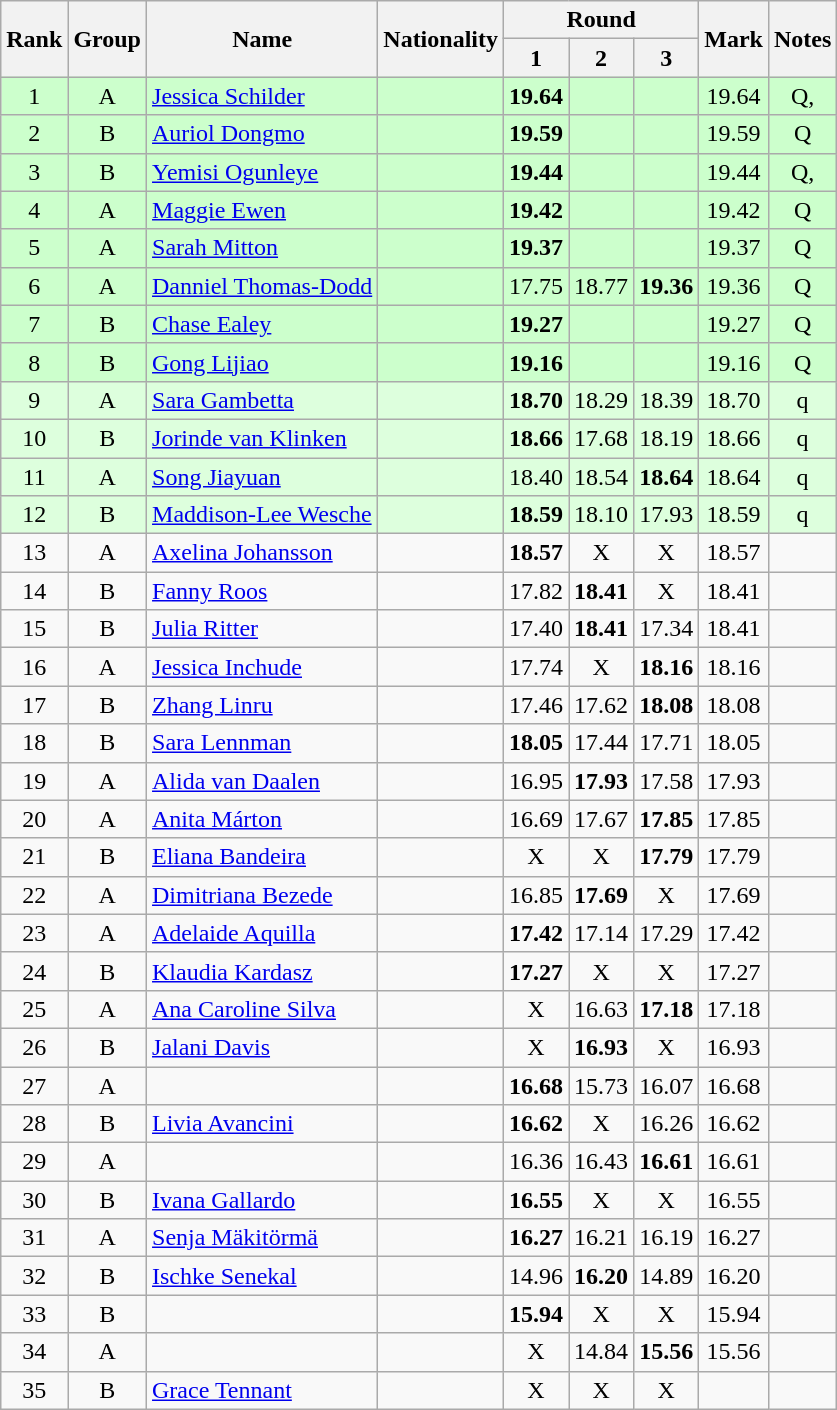<table class="wikitable sortable" style="text-align:center">
<tr>
<th rowspan=2>Rank</th>
<th rowspan=2>Group</th>
<th rowspan=2>Name</th>
<th rowspan=2>Nationality</th>
<th colspan=3>Round</th>
<th rowspan=2>Mark</th>
<th rowspan=2>Notes</th>
</tr>
<tr>
<th>1</th>
<th>2</th>
<th>3</th>
</tr>
<tr bgcolor=ccffcc>
<td>1</td>
<td>A</td>
<td align="left"><a href='#'>Jessica Schilder</a></td>
<td align="left"></td>
<td><strong>19.64</strong></td>
<td></td>
<td></td>
<td>19.64</td>
<td>Q, </td>
</tr>
<tr bgcolor=ccffcc>
<td>2</td>
<td>B</td>
<td align=left><a href='#'>Auriol Dongmo</a></td>
<td align="left"></td>
<td><strong>19.59</strong></td>
<td></td>
<td></td>
<td>19.59</td>
<td>Q</td>
</tr>
<tr bgcolor=ccffcc>
<td>3</td>
<td>B</td>
<td align="left"><a href='#'>Yemisi Ogunleye</a></td>
<td align="left"></td>
<td><strong>19.44</strong></td>
<td></td>
<td></td>
<td>19.44</td>
<td>Q, </td>
</tr>
<tr bgcolor=ccffcc>
<td>4</td>
<td>A</td>
<td align="left"><a href='#'>Maggie Ewen</a></td>
<td align="left"></td>
<td><strong>19.42</strong></td>
<td></td>
<td></td>
<td>19.42</td>
<td>Q</td>
</tr>
<tr bgcolor=ccffcc>
<td>5</td>
<td>A</td>
<td align="left"><a href='#'>Sarah Mitton</a></td>
<td align="left"></td>
<td><strong>19.37</strong></td>
<td></td>
<td></td>
<td>19.37</td>
<td>Q</td>
</tr>
<tr bgcolor=ccffcc>
<td>6</td>
<td>A</td>
<td align=left><a href='#'>Danniel Thomas-Dodd</a></td>
<td align="left"></td>
<td>17.75</td>
<td>18.77</td>
<td><strong>19.36</strong></td>
<td>19.36</td>
<td>Q</td>
</tr>
<tr bgcolor=ccffcc>
<td>7</td>
<td>B</td>
<td align=left><a href='#'>Chase Ealey</a></td>
<td align="left"></td>
<td><strong>19.27</strong></td>
<td></td>
<td></td>
<td>19.27</td>
<td>Q</td>
</tr>
<tr bgcolor=ccffcc>
<td>8</td>
<td>B</td>
<td align="left"><a href='#'>Gong Lijiao</a></td>
<td align="left"></td>
<td><strong>19.16</strong></td>
<td></td>
<td></td>
<td>19.16</td>
<td>Q</td>
</tr>
<tr bgcolor=ddffdd>
<td>9</td>
<td>A</td>
<td align=left><a href='#'>Sara Gambetta</a></td>
<td align="left"></td>
<td><strong>18.70</strong></td>
<td>18.29</td>
<td>18.39</td>
<td>18.70</td>
<td>q</td>
</tr>
<tr bgcolor=ddffdd>
<td>10</td>
<td>B</td>
<td align=left><a href='#'>Jorinde van Klinken</a></td>
<td align="left"></td>
<td><strong>18.66</strong></td>
<td>17.68</td>
<td>18.19</td>
<td>18.66</td>
<td>q</td>
</tr>
<tr bgcolor=ddffdd>
<td>11</td>
<td>A</td>
<td align=left><a href='#'>Song Jiayuan</a></td>
<td align="left"></td>
<td>18.40</td>
<td>18.54</td>
<td><strong>18.64</strong></td>
<td>18.64</td>
<td>q</td>
</tr>
<tr bgcolor=ddffdd>
<td>12</td>
<td>B</td>
<td align=left><a href='#'>Maddison-Lee Wesche</a></td>
<td align="left"></td>
<td><strong>18.59</strong></td>
<td>18.10</td>
<td>17.93</td>
<td>18.59</td>
<td>q</td>
</tr>
<tr>
<td>13</td>
<td>A</td>
<td align="left"><a href='#'>Axelina Johansson</a></td>
<td align="left"></td>
<td><strong>18.57</strong></td>
<td>X</td>
<td>X</td>
<td>18.57</td>
<td></td>
</tr>
<tr>
<td>14</td>
<td>B</td>
<td align="left"><a href='#'>Fanny Roos</a></td>
<td align="left"></td>
<td>17.82</td>
<td><strong>18.41</strong></td>
<td>X</td>
<td>18.41</td>
<td></td>
</tr>
<tr>
<td>15</td>
<td>B</td>
<td align="left"><a href='#'>Julia Ritter</a></td>
<td align=left></td>
<td>17.40</td>
<td><strong>18.41</strong></td>
<td>17.34</td>
<td>18.41</td>
<td></td>
</tr>
<tr>
<td>16</td>
<td>A</td>
<td align=left><a href='#'>Jessica Inchude</a></td>
<td align="left"></td>
<td>17.74</td>
<td>X</td>
<td><strong>18.16</strong></td>
<td>18.16</td>
<td></td>
</tr>
<tr>
<td>17</td>
<td>B</td>
<td align=left><a href='#'>Zhang Linru</a></td>
<td align="left"></td>
<td>17.46</td>
<td>17.62</td>
<td><strong>18.08</strong></td>
<td>18.08</td>
<td></td>
</tr>
<tr>
<td>18</td>
<td>B</td>
<td align="left"><a href='#'>Sara Lennman</a></td>
<td align="left"></td>
<td><strong>18.05</strong></td>
<td>17.44</td>
<td>17.71</td>
<td>18.05</td>
<td></td>
</tr>
<tr>
<td>19</td>
<td>A</td>
<td align=left><a href='#'>Alida van Daalen</a></td>
<td align="left"></td>
<td>16.95</td>
<td><strong>17.93</strong></td>
<td>17.58</td>
<td>17.93</td>
<td></td>
</tr>
<tr>
<td>20</td>
<td>A</td>
<td align=left><a href='#'>Anita Márton</a></td>
<td align="left"></td>
<td>16.69</td>
<td>17.67</td>
<td><strong>17.85</strong></td>
<td>17.85</td>
<td></td>
</tr>
<tr>
<td>21</td>
<td>B</td>
<td align=left><a href='#'>Eliana Bandeira</a></td>
<td align="left"></td>
<td>X</td>
<td>X</td>
<td><strong>17.79</strong></td>
<td>17.79</td>
<td></td>
</tr>
<tr>
<td>22</td>
<td>A</td>
<td align=left><a href='#'>Dimitriana Bezede</a></td>
<td align="left"></td>
<td>16.85</td>
<td><strong>17.69</strong></td>
<td>X</td>
<td>17.69</td>
<td></td>
</tr>
<tr>
<td>23</td>
<td>A</td>
<td align="left"><a href='#'>Adelaide Aquilla</a></td>
<td align="left"></td>
<td><strong>17.42</strong></td>
<td>17.14</td>
<td>17.29</td>
<td>17.42</td>
<td></td>
</tr>
<tr>
<td>24</td>
<td>B</td>
<td align="left"><a href='#'>Klaudia Kardasz</a></td>
<td align="left"></td>
<td><strong>17.27</strong></td>
<td>X</td>
<td>X</td>
<td>17.27</td>
<td></td>
</tr>
<tr>
<td>25</td>
<td>A</td>
<td align="left"><a href='#'>Ana Caroline Silva</a></td>
<td align="left"></td>
<td>X</td>
<td>16.63</td>
<td><strong>17.18</strong></td>
<td>17.18</td>
<td></td>
</tr>
<tr>
<td>26</td>
<td>B</td>
<td align=left><a href='#'>Jalani Davis</a></td>
<td align="left"></td>
<td>X</td>
<td><strong>16.93</strong></td>
<td>X</td>
<td>16.93</td>
<td></td>
</tr>
<tr>
<td>27</td>
<td>A</td>
<td align="left"></td>
<td align="left"></td>
<td><strong>16.68</strong></td>
<td>15.73</td>
<td>16.07</td>
<td>16.68</td>
<td></td>
</tr>
<tr>
<td>28</td>
<td>B</td>
<td align="left"><a href='#'>Livia Avancini</a></td>
<td align=left></td>
<td><strong>16.62</strong></td>
<td>X</td>
<td>16.26</td>
<td>16.62</td>
<td></td>
</tr>
<tr>
<td>29</td>
<td>A</td>
<td align="left"></td>
<td align="left"></td>
<td>16.36</td>
<td>16.43</td>
<td><strong>16.61</strong></td>
<td>16.61</td>
<td></td>
</tr>
<tr>
<td>30</td>
<td>B</td>
<td align="left"><a href='#'>Ivana Gallardo</a></td>
<td align="left"></td>
<td><strong>16.55</strong></td>
<td>X</td>
<td>X</td>
<td>16.55</td>
<td></td>
</tr>
<tr>
<td>31</td>
<td>A</td>
<td align="left"><a href='#'>Senja Mäkitörmä</a></td>
<td align="left"></td>
<td><strong>16.27</strong></td>
<td>16.21</td>
<td>16.19</td>
<td>16.27</td>
<td></td>
</tr>
<tr>
<td>32</td>
<td>B</td>
<td align="left"><a href='#'>Ischke Senekal</a></td>
<td align="left"></td>
<td>14.96</td>
<td><strong>16.20</strong></td>
<td>14.89</td>
<td>16.20</td>
<td></td>
</tr>
<tr>
<td>33</td>
<td>B</td>
<td align="left"></td>
<td align="left"></td>
<td><strong>15.94</strong></td>
<td>X</td>
<td>X</td>
<td>15.94</td>
<td></td>
</tr>
<tr>
<td>34</td>
<td>A</td>
<td align="left"></td>
<td align="left"></td>
<td>X</td>
<td>14.84</td>
<td><strong>15.56</strong></td>
<td>15.56</td>
<td></td>
</tr>
<tr>
<td>35</td>
<td>B</td>
<td align="left"><a href='#'>Grace Tennant</a></td>
<td align="left"></td>
<td>X</td>
<td>X</td>
<td>X</td>
<td></td>
<td></td>
</tr>
</table>
